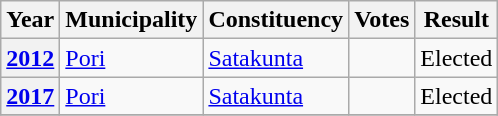<table class="wikitable">
<tr>
<th rowspan="1" style="text-align:left;">Year</th>
<th rowspan="1">Municipality</th>
<th rowspan="1">Constituency</th>
<th rowspan="1">Votes</th>
<th rowspan="1">Result</th>
</tr>
<tr>
<th><a href='#'>2012</a></th>
<td><a href='#'>Pori</a></td>
<td><a href='#'>Satakunta</a></td>
<td align=right></td>
<td align=center>Elected</td>
</tr>
<tr>
<th><a href='#'>2017</a></th>
<td><a href='#'>Pori</a></td>
<td><a href='#'>Satakunta</a></td>
<td align=right></td>
<td align=center>Elected</td>
</tr>
<tr>
</tr>
</table>
